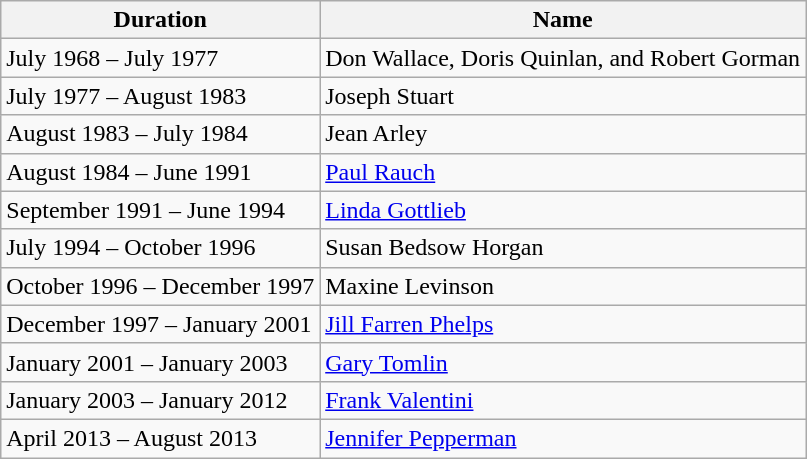<table class="wikitable">
<tr>
<th>Duration</th>
<th>Name</th>
</tr>
<tr>
<td>July 1968 – July 1977</td>
<td>Don Wallace, Doris Quinlan, and Robert Gorman</td>
</tr>
<tr>
<td>July 1977 – August 1983</td>
<td>Joseph Stuart</td>
</tr>
<tr>
<td>August 1983 – July 1984</td>
<td>Jean Arley</td>
</tr>
<tr>
<td>August 1984 – June 1991</td>
<td><a href='#'>Paul Rauch</a></td>
</tr>
<tr>
<td>September 1991 – June 1994</td>
<td><a href='#'>Linda Gottlieb</a></td>
</tr>
<tr>
<td>July 1994 – October 1996</td>
<td>Susan Bedsow Horgan</td>
</tr>
<tr>
<td>October 1996 – December 1997</td>
<td>Maxine Levinson</td>
</tr>
<tr>
<td>December 1997 – January 2001</td>
<td><a href='#'>Jill Farren Phelps</a></td>
</tr>
<tr>
<td>January 2001 – January 2003</td>
<td><a href='#'>Gary Tomlin</a></td>
</tr>
<tr>
<td>January 2003 – January 2012</td>
<td><a href='#'>Frank Valentini</a></td>
</tr>
<tr>
<td>April 2013 – August 2013</td>
<td><a href='#'>Jennifer Pepperman</a></td>
</tr>
</table>
